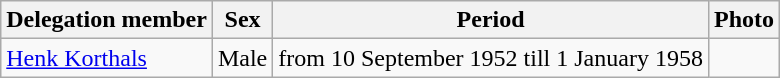<table class="wikitable vatop">
<tr>
<th>Delegation member</th>
<th>Sex</th>
<th>Period</th>
<th>Photo</th>
</tr>
<tr>
<td><a href='#'>Henk Korthals</a></td>
<td>Male</td>
<td>from 10 September 1952 till 1 January 1958</td>
<td></td>
</tr>
</table>
